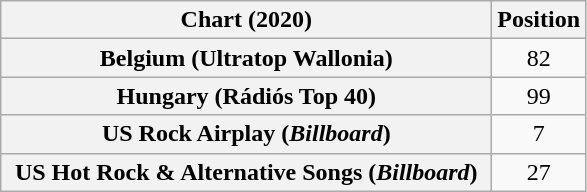<table class="wikitable sortable plainrowheaders" style="text-align:center">
<tr>
<th scope="col" style="width:20em;">Chart (2020)</th>
<th scope="col">Position</th>
</tr>
<tr>
<th scope="row">Belgium (Ultratop Wallonia)</th>
<td>82</td>
</tr>
<tr>
<th scope="row">Hungary (Rádiós Top 40)</th>
<td>99</td>
</tr>
<tr>
<th scope="row">US Rock Airplay (<em>Billboard</em>)</th>
<td>7</td>
</tr>
<tr>
<th scope="row">US Hot Rock & Alternative Songs (<em>Billboard</em>)</th>
<td>27</td>
</tr>
</table>
